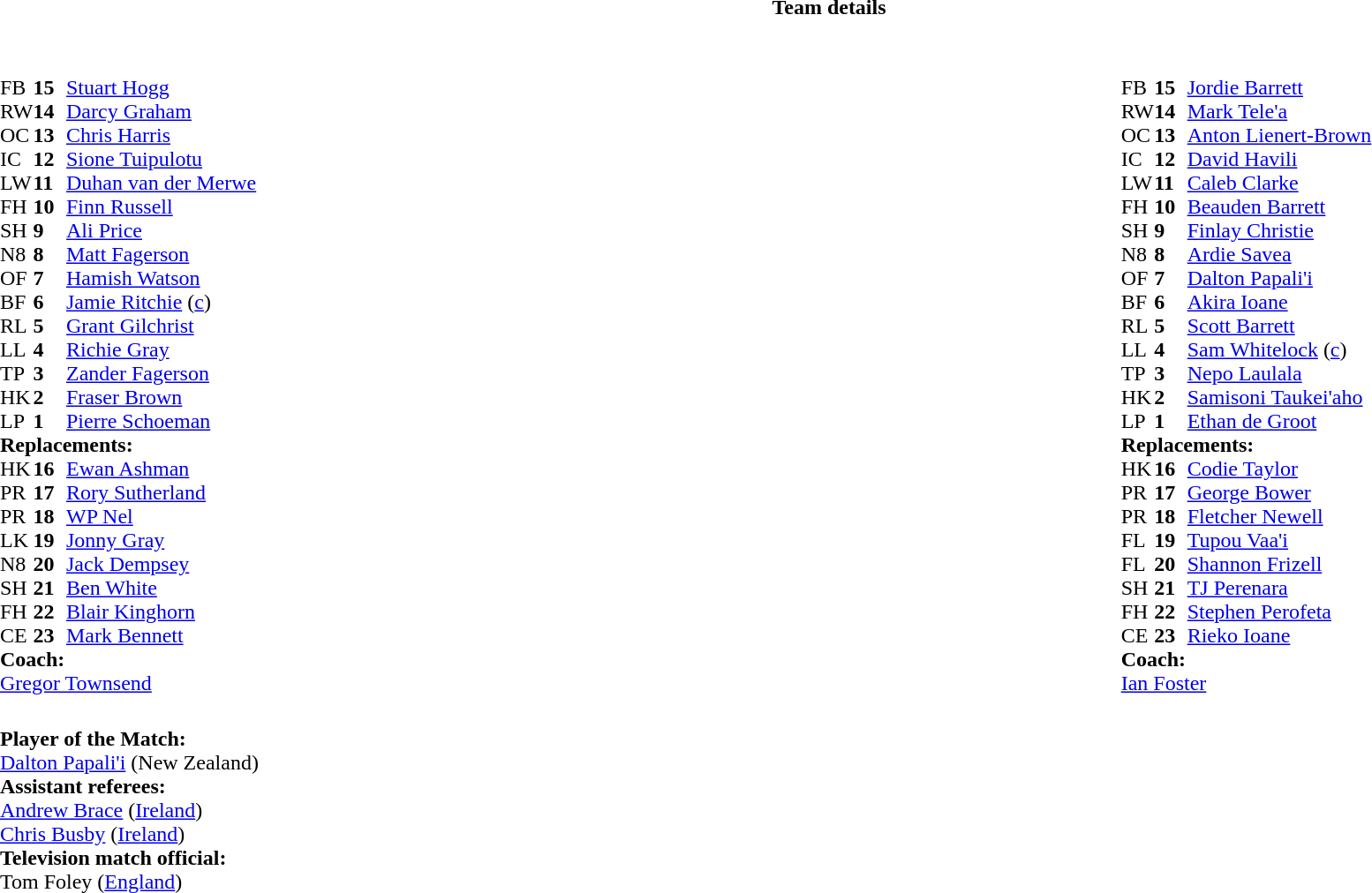<table border="0" style="width:100%;" class="collapsible collapsed">
<tr>
<th>Team details</th>
</tr>
<tr>
<td><br><table style="width:100%">
<tr>
<td style="vertical-align:top;width:50%"><br><table cellspacing="0" cellpadding="0">
<tr>
<th width="25"></th>
<th width="25"></th>
</tr>
<tr>
<td>FB</td>
<td><strong>15</strong></td>
<td><a href='#'>Stuart Hogg</a></td>
</tr>
<tr>
<td>RW</td>
<td><strong>14</strong></td>
<td><a href='#'>Darcy Graham</a></td>
</tr>
<tr>
<td>OC</td>
<td><strong>13</strong></td>
<td><a href='#'>Chris Harris</a></td>
<td></td>
<td></td>
</tr>
<tr>
<td>IC</td>
<td><strong>12</strong></td>
<td><a href='#'>Sione Tuipulotu</a></td>
<td></td>
<td></td>
</tr>
<tr>
<td>LW</td>
<td><strong>11</strong></td>
<td><a href='#'>Duhan van der Merwe</a></td>
</tr>
<tr>
<td>FH</td>
<td><strong>10</strong></td>
<td><a href='#'>Finn Russell</a></td>
</tr>
<tr>
<td>SH</td>
<td><strong>9</strong></td>
<td><a href='#'>Ali Price</a></td>
<td></td>
<td></td>
</tr>
<tr>
<td>N8</td>
<td><strong>8</strong></td>
<td><a href='#'>Matt Fagerson</a></td>
</tr>
<tr>
<td>OF</td>
<td><strong>7</strong></td>
<td><a href='#'>Hamish Watson</a></td>
<td></td>
<td></td>
</tr>
<tr>
<td>BF</td>
<td><strong>6</strong></td>
<td><a href='#'>Jamie Ritchie</a> (<a href='#'>c</a>)</td>
</tr>
<tr>
<td>RL</td>
<td><strong>5</strong></td>
<td><a href='#'>Grant Gilchrist</a></td>
<td></td>
<td></td>
</tr>
<tr>
<td>LL</td>
<td><strong>4</strong></td>
<td><a href='#'>Richie Gray</a></td>
</tr>
<tr>
<td>TP</td>
<td><strong>3</strong></td>
<td><a href='#'>Zander Fagerson</a></td>
<td></td>
<td></td>
</tr>
<tr>
<td>HK</td>
<td><strong>2</strong></td>
<td><a href='#'>Fraser Brown</a></td>
<td></td>
<td></td>
</tr>
<tr>
<td>LP</td>
<td><strong>1</strong></td>
<td><a href='#'>Pierre Schoeman</a></td>
<td></td>
<td></td>
<td></td>
</tr>
<tr>
<td colspan="3"><strong>Replacements:</strong></td>
</tr>
<tr>
<td>HK</td>
<td><strong>16</strong></td>
<td><a href='#'>Ewan Ashman</a></td>
<td></td>
<td></td>
</tr>
<tr>
<td>PR</td>
<td><strong>17</strong></td>
<td><a href='#'>Rory Sutherland</a></td>
<td></td>
<td></td>
<td></td>
</tr>
<tr>
<td>PR</td>
<td><strong>18</strong></td>
<td><a href='#'>WP Nel</a></td>
<td></td>
<td></td>
</tr>
<tr>
<td>LK</td>
<td><strong>19</strong></td>
<td><a href='#'>Jonny Gray</a></td>
<td></td>
<td></td>
</tr>
<tr>
<td>N8</td>
<td><strong>20</strong></td>
<td><a href='#'>Jack Dempsey</a></td>
<td></td>
<td></td>
</tr>
<tr>
<td>SH</td>
<td><strong>21</strong></td>
<td><a href='#'>Ben White</a></td>
<td></td>
<td></td>
</tr>
<tr>
<td>FH</td>
<td><strong>22</strong></td>
<td><a href='#'>Blair Kinghorn</a></td>
<td></td>
<td></td>
</tr>
<tr>
<td>CE</td>
<td><strong>23</strong></td>
<td><a href='#'>Mark Bennett</a></td>
<td></td>
<td></td>
</tr>
<tr>
<td colspan="3"><strong>Coach:</strong></td>
</tr>
<tr>
<td colspan="3"> <a href='#'>Gregor Townsend</a></td>
</tr>
</table>
</td>
<td style="vertical-align:top"></td>
<td style="vertical-align:top;width:50%"><br><table cellspacing="0" cellpadding="0" style="margin:auto">
<tr>
<th width="25"></th>
<th width="25"></th>
</tr>
<tr>
<td>FB</td>
<td><strong>15</strong></td>
<td><a href='#'>Jordie Barrett</a></td>
</tr>
<tr>
<td>RW</td>
<td><strong>14</strong></td>
<td><a href='#'>Mark Tele'a</a></td>
</tr>
<tr>
<td>OC</td>
<td><strong>13</strong></td>
<td><a href='#'>Anton Lienert-Brown</a></td>
<td></td>
</tr>
<tr>
<td>IC</td>
<td><strong>12</strong></td>
<td><a href='#'>David Havili</a></td>
<td></td>
<td></td>
</tr>
<tr>
<td>LW</td>
<td><strong>11</strong></td>
<td><a href='#'>Caleb Clarke</a></td>
</tr>
<tr>
<td>FH</td>
<td><strong>10</strong></td>
<td><a href='#'>Beauden Barrett</a></td>
<td></td>
<td></td>
</tr>
<tr>
<td>SH</td>
<td><strong>9</strong></td>
<td><a href='#'>Finlay Christie</a></td>
<td></td>
<td></td>
</tr>
<tr>
<td>N8</td>
<td><strong>8</strong></td>
<td><a href='#'>Ardie Savea</a></td>
</tr>
<tr>
<td>OF</td>
<td><strong>7</strong></td>
<td><a href='#'>Dalton Papali'i</a></td>
</tr>
<tr>
<td>BF</td>
<td><strong>6</strong></td>
<td><a href='#'>Akira Ioane</a></td>
<td></td>
<td></td>
</tr>
<tr>
<td>RL</td>
<td><strong>5</strong></td>
<td><a href='#'>Scott Barrett</a></td>
<td></td>
<td></td>
</tr>
<tr>
<td>LL</td>
<td><strong>4</strong></td>
<td><a href='#'>Sam Whitelock</a> (<a href='#'>c</a>)</td>
</tr>
<tr>
<td>TP</td>
<td><strong>3</strong></td>
<td><a href='#'>Nepo Laulala</a></td>
<td></td>
<td></td>
</tr>
<tr>
<td>HK</td>
<td><strong>2</strong></td>
<td><a href='#'>Samisoni Taukei'aho</a></td>
<td></td>
<td></td>
</tr>
<tr>
<td>LP</td>
<td><strong>1</strong></td>
<td><a href='#'>Ethan de Groot</a></td>
<td></td>
<td></td>
</tr>
<tr>
<td colspan="3"><strong>Replacements:</strong></td>
</tr>
<tr>
<td>HK</td>
<td><strong>16</strong></td>
<td><a href='#'>Codie Taylor</a></td>
<td></td>
<td></td>
</tr>
<tr>
<td>PR</td>
<td><strong>17</strong></td>
<td><a href='#'>George Bower</a></td>
<td></td>
<td></td>
</tr>
<tr>
<td>PR</td>
<td><strong>18</strong></td>
<td><a href='#'>Fletcher Newell</a></td>
<td></td>
<td></td>
</tr>
<tr>
<td>FL</td>
<td><strong>19</strong></td>
<td><a href='#'>Tupou Vaa'i</a></td>
<td></td>
<td></td>
</tr>
<tr>
<td>FL</td>
<td><strong>20</strong></td>
<td><a href='#'>Shannon Frizell</a></td>
<td></td>
<td></td>
</tr>
<tr>
<td>SH</td>
<td><strong>21</strong></td>
<td><a href='#'>TJ Perenara</a></td>
<td></td>
<td></td>
</tr>
<tr>
<td>FH</td>
<td><strong>22</strong></td>
<td><a href='#'>Stephen Perofeta</a></td>
<td></td>
<td></td>
</tr>
<tr>
<td>CE</td>
<td><strong>23</strong></td>
<td><a href='#'>Rieko Ioane</a></td>
<td></td>
<td></td>
</tr>
<tr>
<td colspan="3"><strong>Coach:</strong></td>
</tr>
<tr>
<td colspan="3"> <a href='#'>Ian Foster</a></td>
</tr>
</table>
</td>
</tr>
</table>
<table style="width:100%">
<tr>
<td><br><strong>Player of the Match:</strong>
<br><a href='#'>Dalton Papali'i</a> (New Zealand)<br><strong>Assistant referees:</strong>
<br><a href='#'>Andrew Brace</a> (<a href='#'>Ireland</a>)
<br><a href='#'>Chris Busby</a> (<a href='#'>Ireland</a>)
<br><strong>Television match official:</strong>
<br>Tom Foley (<a href='#'>England</a>)</td>
</tr>
</table>
</td>
</tr>
</table>
